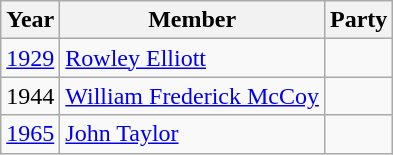<table class="wikitable">
<tr>
<th>Year</th>
<th>Member</th>
<th colspan=2>Party</th>
</tr>
<tr>
<td><a href='#'>1929</a></td>
<td><a href='#'>Rowley Elliott</a></td>
<td></td>
</tr>
<tr>
<td>1944</td>
<td><a href='#'>William Frederick McCoy</a></td>
<td></td>
</tr>
<tr>
<td><a href='#'>1965</a></td>
<td><a href='#'>John Taylor</a></td>
<td></td>
</tr>
</table>
